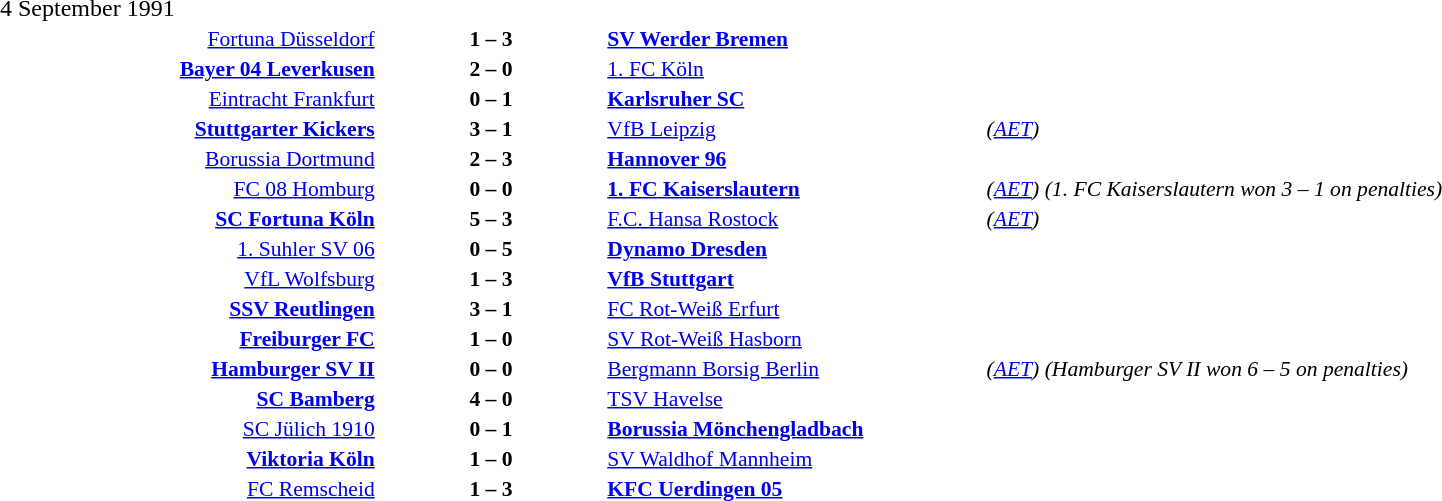<table style="width:100%;" cellspacing="1">
<tr>
<th width=20%></th>
<th width=12%></th>
<th width=20%></th>
<th></th>
</tr>
<tr>
<td>4 September 1991</td>
</tr>
<tr style=font-size:90%>
<td align=right><a href='#'>Fortuna Düsseldorf</a></td>
<td align=center><strong>1 – 3</strong></td>
<td><strong><a href='#'>SV Werder Bremen</a></strong></td>
</tr>
<tr style=font-size:90%>
<td align=right><strong><a href='#'>Bayer 04 Leverkusen</a></strong></td>
<td align=center><strong>2 – 0</strong></td>
<td><a href='#'>1. FC Köln</a></td>
</tr>
<tr style=font-size:90%>
<td align=right><a href='#'>Eintracht Frankfurt</a></td>
<td align=center><strong>0 – 1</strong></td>
<td><strong><a href='#'>Karlsruher SC</a></strong></td>
</tr>
<tr style=font-size:90%>
<td align=right><strong><a href='#'>Stuttgarter Kickers</a></strong></td>
<td align=center><strong>3 – 1</strong></td>
<td><a href='#'>VfB Leipzig</a></td>
<td><em>(<a href='#'>AET</a>)</em></td>
</tr>
<tr style=font-size:90%>
<td align=right><a href='#'>Borussia Dortmund</a></td>
<td align=center><strong>2 – 3</strong></td>
<td><strong><a href='#'>Hannover 96</a></strong></td>
</tr>
<tr style=font-size:90%>
<td align=right><a href='#'>FC 08 Homburg</a></td>
<td align=center><strong>0 – 0</strong></td>
<td><strong><a href='#'>1. FC Kaiserslautern</a></strong></td>
<td><em>(<a href='#'>AET</a>) (1. FC Kaiserslautern won 3 – 1 on penalties)</em></td>
</tr>
<tr style=font-size:90%>
<td align=right><strong><a href='#'>SC Fortuna Köln</a></strong></td>
<td align=center><strong>5 – 3</strong></td>
<td><a href='#'>F.C. Hansa Rostock</a></td>
<td><em>(<a href='#'>AET</a>)</em></td>
</tr>
<tr style=font-size:90%>
<td align=right><a href='#'>1. Suhler SV 06</a></td>
<td align=center><strong>0 – 5</strong></td>
<td><strong><a href='#'>Dynamo Dresden</a></strong></td>
</tr>
<tr style=font-size:90%>
<td align=right><a href='#'>VfL Wolfsburg</a></td>
<td align=center><strong>1 – 3</strong></td>
<td><strong><a href='#'>VfB Stuttgart</a></strong></td>
</tr>
<tr style=font-size:90%>
<td align=right><strong><a href='#'>SSV Reutlingen</a></strong></td>
<td align=center><strong>3 – 1</strong></td>
<td><a href='#'>FC Rot-Weiß Erfurt</a></td>
</tr>
<tr style=font-size:90%>
<td align=right><strong><a href='#'>Freiburger FC</a></strong></td>
<td align=center><strong>1 – 0</strong></td>
<td><a href='#'>SV Rot-Weiß Hasborn</a></td>
</tr>
<tr style=font-size:90%>
<td align=right><strong><a href='#'>Hamburger SV II</a></strong></td>
<td align=center><strong>0 – 0</strong></td>
<td><a href='#'>Bergmann Borsig Berlin</a></td>
<td><em>(<a href='#'>AET</a>) (Hamburger SV II won 6 – 5 on penalties)</em></td>
</tr>
<tr style=font-size:90%>
<td align=right><strong><a href='#'>SC Bamberg</a></strong></td>
<td align=center><strong>4 – 0</strong></td>
<td><a href='#'>TSV Havelse</a></td>
</tr>
<tr style=font-size:90%>
<td align=right><a href='#'>SC Jülich 1910</a></td>
<td align=center><strong>0 – 1</strong></td>
<td><strong><a href='#'>Borussia Mönchengladbach</a></strong></td>
</tr>
<tr style=font-size:90%>
<td align=right><strong><a href='#'>Viktoria Köln</a></strong></td>
<td align=center><strong>1 – 0</strong></td>
<td><a href='#'>SV Waldhof Mannheim</a></td>
</tr>
<tr style=font-size:90%>
<td align=right><a href='#'>FC Remscheid</a></td>
<td align=center><strong>1 – 3</strong></td>
<td><strong><a href='#'>KFC Uerdingen 05</a></strong></td>
</tr>
</table>
